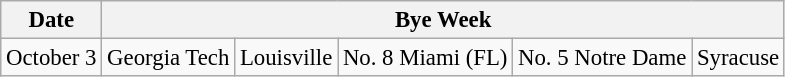<table class="wikitable" style="font-size:95%;">
<tr>
<th>Date</th>
<th colspan="7">Bye Week</th>
</tr>
<tr>
<td>October 3</td>
<td>Georgia Tech</td>
<td>Louisville</td>
<td>No. 8 Miami (FL)</td>
<td>No. 5 Notre Dame</td>
<td>Syracuse</td>
</tr>
</table>
